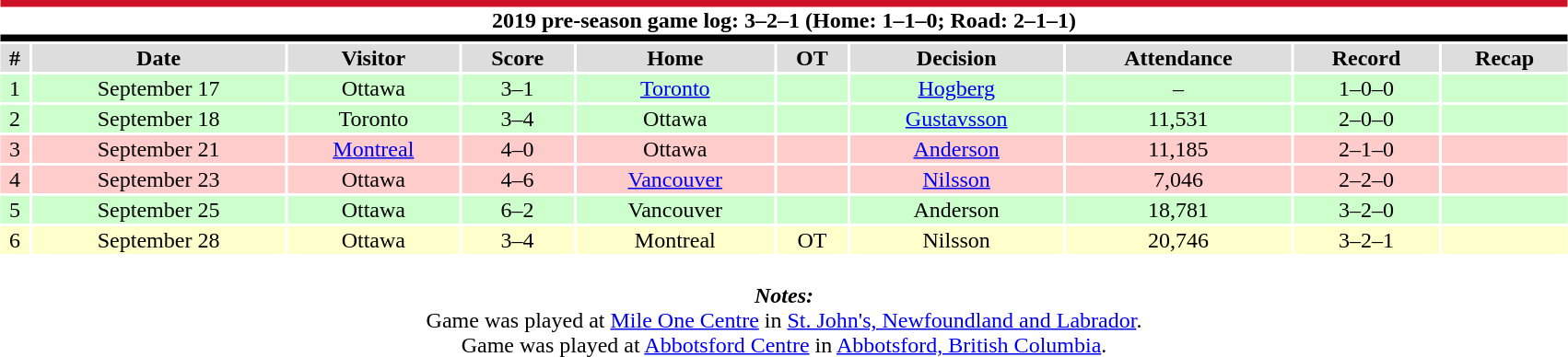<table class="toccolours collapsible collapsed" style="width:90%; clear:both; margin:1.5em auto; text-align:center;">
<tr>
<th colspan="10" style="background:#FFFFFF; border-top:#CE1126 5px solid; border-bottom:#000000 5px solid;">2019 pre-season game log: 3–2–1 (Home: 1–1–0; Road: 2–1–1)</th>
</tr>
<tr style="background:#ddd;">
<th>#</th>
<th>Date</th>
<th>Visitor</th>
<th>Score</th>
<th>Home</th>
<th>OT</th>
<th>Decision</th>
<th>Attendance</th>
<th>Record</th>
<th>Recap</th>
</tr>
<tr style="background:#cfc;">
<td>1</td>
<td>September 17</td>
<td>Ottawa</td>
<td>3–1</td>
<td><a href='#'>Toronto</a></td>
<td></td>
<td><a href='#'>Hogberg</a></td>
<td>–</td>
<td>1–0–0</td>
<td></td>
</tr>
<tr style="background:#cfc;">
<td>2</td>
<td>September 18</td>
<td>Toronto</td>
<td>3–4</td>
<td>Ottawa</td>
<td></td>
<td><a href='#'>Gustavsson</a></td>
<td>11,531</td>
<td>2–0–0</td>
<td></td>
</tr>
<tr style="background:#fcc;">
<td>3</td>
<td>September 21</td>
<td><a href='#'>Montreal</a></td>
<td>4–0</td>
<td>Ottawa</td>
<td></td>
<td><a href='#'>Anderson</a></td>
<td>11,185</td>
<td>2–1–0</td>
<td></td>
</tr>
<tr style="background:#fcc;">
<td>4</td>
<td>September 23</td>
<td>Ottawa</td>
<td>4–6</td>
<td><a href='#'>Vancouver</a></td>
<td></td>
<td><a href='#'>Nilsson</a></td>
<td>7,046</td>
<td>2–2–0</td>
<td></td>
</tr>
<tr style="background:#cfc;">
<td>5</td>
<td>September 25</td>
<td>Ottawa</td>
<td>6–2</td>
<td>Vancouver</td>
<td></td>
<td>Anderson</td>
<td>18,781</td>
<td>3–2–0</td>
<td></td>
</tr>
<tr style="background:#ffc;">
<td>6</td>
<td>September 28</td>
<td>Ottawa</td>
<td>3–4</td>
<td>Montreal</td>
<td>OT</td>
<td>Nilsson</td>
<td>20,746</td>
<td>3–2–1</td>
<td></td>
</tr>
<tr>
<td colspan="10" style="text-align:center;"><br><strong><em>Notes:</em></strong><br>
 Game was played at <a href='#'>Mile One Centre</a> in <a href='#'>St. John's, Newfoundland and Labrador</a>.<br>
 Game was played at <a href='#'>Abbotsford Centre</a> in <a href='#'>Abbotsford, British Columbia</a>.</td>
</tr>
</table>
